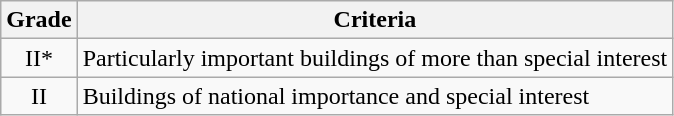<table class="wikitable">
<tr>
<th>Grade</th>
<th>Criteria</th>
</tr>
<tr>
<td align="center" >II*</td>
<td>Particularly important buildings of more than special interest</td>
</tr>
<tr>
<td align="center" >II</td>
<td>Buildings of national importance and special interest</td>
</tr>
</table>
